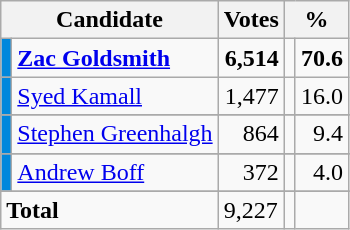<table class="wikitable">
<tr>
<th colspan="2">Candidate</th>
<th>Votes</th>
<th colspan="2">%</th>
</tr>
<tr>
<td style="background:#0087DC;"></td>
<td><strong><a href='#'>Zac Goldsmith</a></strong></td>
<td style="text-align:right;"><strong>6,514</strong></td>
<td style="text-align:right;"></td>
<td style="text-align:right;"><strong>70.6</strong></td>
</tr>
<tr>
<td style="background:#0087DC;"></td>
<td><a href='#'>Syed Kamall</a></td>
<td style="text-align:right;">1,477</td>
<td style="text-align:right;"></td>
<td style="text-align:right;">16.0</td>
</tr>
<tr style="background:#f6f6f6; text-align:right;">
</tr>
<tr>
<td style="background:#0087DC;"></td>
<td><a href='#'>Stephen Greenhalgh</a></td>
<td style="text-align:right;">864</td>
<td style="text-align:right;"></td>
<td style="text-align:right;">9.4</td>
</tr>
<tr style="background:#f6f6f6; text-align:right;">
</tr>
<tr>
<td style="background:#0087DC;"></td>
<td><a href='#'>Andrew Boff</a></td>
<td style="text-align:right;">372</td>
<td style="text-align:right;"></td>
<td style="text-align:right;">4.0</td>
</tr>
<tr style="background:#f6f6f6; text-align:right;">
</tr>
<tr>
<td colspan="2"><strong>Total</strong></td>
<td>9,227</td>
<td></td>
<td></td>
</tr>
</table>
